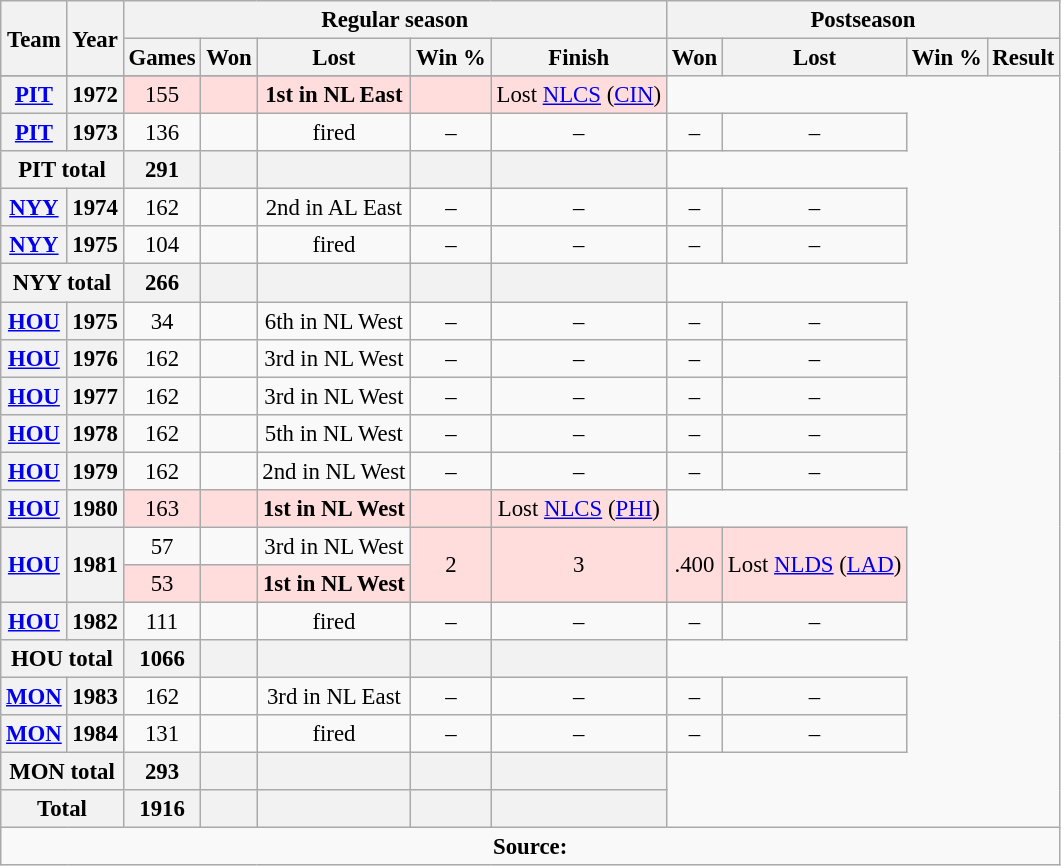<table class="wikitable" style="font-size: 95%; text-align:center;">
<tr>
<th rowspan="2">Team</th>
<th rowspan="2">Year</th>
<th colspan="5">Regular season</th>
<th colspan="4">Postseason</th>
</tr>
<tr>
<th>Games</th>
<th>Won</th>
<th>Lost</th>
<th>Win %</th>
<th>Finish</th>
<th>Won</th>
<th>Lost</th>
<th>Win %</th>
<th>Result</th>
</tr>
<tr>
</tr>
<tr style="background:#fdd">
<th><a href='#'>PIT</a></th>
<th>1972</th>
<td>155</td>
<td></td>
<td><strong>1st in NL East</strong></td>
<td></td>
<td>Lost <a href='#'>NLCS</a> (<a href='#'>CIN</a>)</td>
</tr>
<tr>
<th><a href='#'>PIT</a></th>
<th>1973</th>
<td>136</td>
<td></td>
<td>fired</td>
<td>–</td>
<td>–</td>
<td>–</td>
<td>–</td>
</tr>
<tr>
<th colspan="2">PIT total</th>
<th>291</th>
<th></th>
<th></th>
<th></th>
<th></th>
</tr>
<tr>
<th><a href='#'>NYY</a></th>
<th>1974</th>
<td>162</td>
<td></td>
<td>2nd in AL East</td>
<td>–</td>
<td>–</td>
<td>–</td>
<td>–</td>
</tr>
<tr>
<th><a href='#'>NYY</a></th>
<th>1975</th>
<td>104</td>
<td></td>
<td>fired</td>
<td>–</td>
<td>–</td>
<td>–</td>
<td>–</td>
</tr>
<tr>
<th colspan="2">NYY total</th>
<th>266</th>
<th></th>
<th></th>
<th></th>
<th></th>
</tr>
<tr>
<th><a href='#'>HOU</a></th>
<th>1975</th>
<td>34</td>
<td></td>
<td>6th in NL West</td>
<td>–</td>
<td>–</td>
<td>–</td>
<td>–</td>
</tr>
<tr>
<th><a href='#'>HOU</a></th>
<th>1976</th>
<td>162</td>
<td></td>
<td>3rd in NL West</td>
<td>–</td>
<td>–</td>
<td>–</td>
<td>–</td>
</tr>
<tr>
<th><a href='#'>HOU</a></th>
<th>1977</th>
<td>162</td>
<td></td>
<td>3rd in NL West</td>
<td>–</td>
<td>–</td>
<td>–</td>
<td>–</td>
</tr>
<tr>
<th><a href='#'>HOU</a></th>
<th>1978</th>
<td>162</td>
<td></td>
<td>5th in NL West</td>
<td>–</td>
<td>–</td>
<td>–</td>
<td>–</td>
</tr>
<tr>
<th><a href='#'>HOU</a></th>
<th>1979</th>
<td>162</td>
<td></td>
<td>2nd in NL West</td>
<td>–</td>
<td>–</td>
<td>–</td>
<td>–</td>
</tr>
<tr style="background:#fdd">
<th><a href='#'>HOU</a></th>
<th>1980</th>
<td>163</td>
<td></td>
<td><strong>1st in NL West</strong></td>
<td></td>
<td>Lost <a href='#'>NLCS</a> (<a href='#'>PHI</a>)</td>
</tr>
<tr>
<th rowspan="2"><a href='#'>HOU</a></th>
<th rowspan="2">1981</th>
<td>57</td>
<td></td>
<td>3rd in NL West</td>
<td rowspan="2" style="background:#fdd">2</td>
<td rowspan="2" style="background:#fdd">3</td>
<td rowspan="2" style="background:#fdd">.400</td>
<td rowspan="2" style="background:#fdd">Lost <a href='#'>NLDS</a> (<a href='#'>LAD</a>)</td>
</tr>
<tr style="background:#fdd">
<td>53</td>
<td></td>
<td><strong>1st in NL West</strong></td>
</tr>
<tr>
<th><a href='#'>HOU</a></th>
<th>1982</th>
<td>111</td>
<td></td>
<td>fired</td>
<td>–</td>
<td>–</td>
<td>–</td>
<td>–</td>
</tr>
<tr>
<th colspan="2">HOU total</th>
<th>1066</th>
<th></th>
<th></th>
<th></th>
<th></th>
</tr>
<tr>
<th><a href='#'>MON</a></th>
<th>1983</th>
<td>162</td>
<td></td>
<td>3rd in NL East</td>
<td>–</td>
<td>–</td>
<td>–</td>
<td>–</td>
</tr>
<tr>
<th><a href='#'>MON</a></th>
<th>1984</th>
<td>131</td>
<td></td>
<td>fired</td>
<td>–</td>
<td>–</td>
<td>–</td>
<td>–</td>
</tr>
<tr>
<th colspan="2">MON total</th>
<th>293</th>
<th></th>
<th></th>
<th></th>
<th></th>
</tr>
<tr>
<th colspan="2">Total</th>
<th>1916</th>
<th></th>
<th></th>
<th></th>
<th></th>
</tr>
<tr>
<td colspan="11" style="text-align: center;"><strong>Source:</strong></td>
</tr>
</table>
